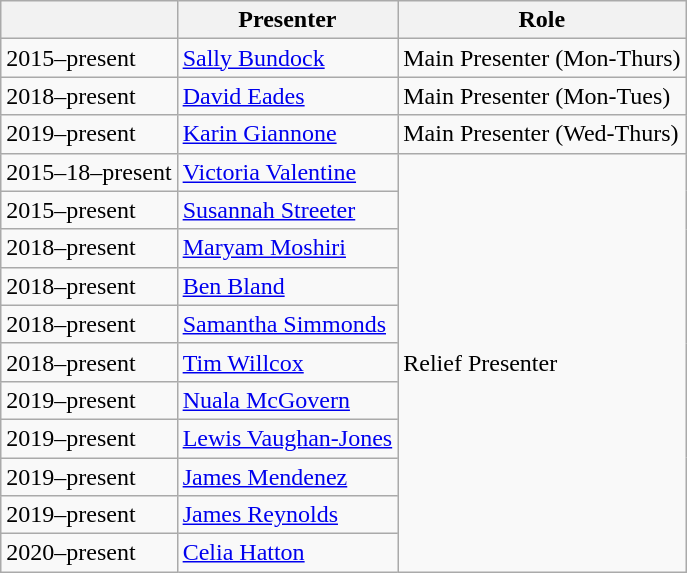<table class="wikitable">
<tr>
<th></th>
<th>Presenter</th>
<th>Role</th>
</tr>
<tr>
<td>2015–present</td>
<td><a href='#'>Sally Bundock</a></td>
<td>Main Presenter (Mon-Thurs)</td>
</tr>
<tr>
<td>2018–present</td>
<td><a href='#'>David Eades</a></td>
<td>Main Presenter (Mon-Tues)</td>
</tr>
<tr>
<td>2019–present</td>
<td><a href='#'>Karin Giannone</a></td>
<td>Main Presenter (Wed-Thurs)</td>
</tr>
<tr>
<td>2015–18–present</td>
<td><a href='#'>Victoria Valentine</a></td>
<td rowspan="11">Relief Presenter</td>
</tr>
<tr>
<td>2015–present</td>
<td><a href='#'>Susannah Streeter</a></td>
</tr>
<tr>
<td>2018–present</td>
<td><a href='#'>Maryam Moshiri</a></td>
</tr>
<tr>
<td>2018–present</td>
<td><a href='#'>Ben Bland</a></td>
</tr>
<tr>
<td>2018–present</td>
<td><a href='#'>Samantha Simmonds</a></td>
</tr>
<tr>
<td>2018–present</td>
<td><a href='#'>Tim Willcox</a></td>
</tr>
<tr>
<td>2019–present</td>
<td><a href='#'>Nuala McGovern</a></td>
</tr>
<tr>
<td>2019–present</td>
<td><a href='#'>Lewis Vaughan-Jones</a></td>
</tr>
<tr>
<td>2019–present</td>
<td><a href='#'>James Mendenez</a></td>
</tr>
<tr>
<td>2019–present</td>
<td><a href='#'>James Reynolds</a></td>
</tr>
<tr>
<td>2020–present</td>
<td><a href='#'>Celia Hatton</a></td>
</tr>
</table>
